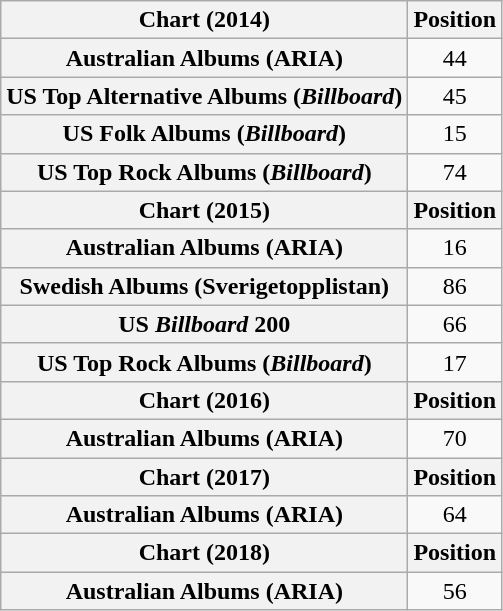<table class="wikitable plainrowheaders" style="text-align:center">
<tr>
<th scope="col">Chart (2014)</th>
<th scope="col">Position</th>
</tr>
<tr>
<th scope="row">Australian Albums (ARIA)</th>
<td>44</td>
</tr>
<tr>
<th scope="row">US Top Alternative Albums (<em>Billboard</em>)</th>
<td>45</td>
</tr>
<tr>
<th scope="row">US Folk Albums (<em>Billboard</em>)</th>
<td>15</td>
</tr>
<tr>
<th scope="row">US Top Rock Albums (<em>Billboard</em>)</th>
<td>74</td>
</tr>
<tr>
<th scope="col">Chart (2015)</th>
<th scope="col">Position</th>
</tr>
<tr>
<th scope="row">Australian Albums (ARIA)</th>
<td>16</td>
</tr>
<tr>
<th scope="row">Swedish Albums (Sverigetopplistan)</th>
<td>86</td>
</tr>
<tr>
<th scope="row">US <em>Billboard</em> 200</th>
<td>66</td>
</tr>
<tr>
<th scope="row">US Top Rock Albums (<em>Billboard</em>)</th>
<td>17</td>
</tr>
<tr>
<th scope="col">Chart (2016)</th>
<th scope="col">Position</th>
</tr>
<tr>
<th scope="row">Australian Albums (ARIA)</th>
<td>70</td>
</tr>
<tr>
<th scope="col">Chart (2017)</th>
<th scope="col">Position</th>
</tr>
<tr>
<th scope="row">Australian Albums (ARIA)</th>
<td>64</td>
</tr>
<tr>
<th scope="col">Chart (2018)</th>
<th scope="col">Position</th>
</tr>
<tr>
<th scope="row">Australian Albums (ARIA)</th>
<td>56</td>
</tr>
</table>
